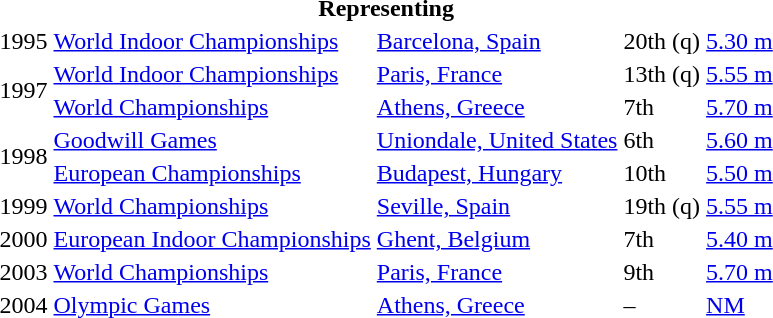<table>
<tr>
<th colspan="5">Representing </th>
</tr>
<tr>
<td>1995</td>
<td><a href='#'>World Indoor Championships</a></td>
<td><a href='#'>Barcelona, Spain</a></td>
<td>20th (q)</td>
<td><a href='#'>5.30 m</a></td>
</tr>
<tr>
<td rowspan=2>1997</td>
<td><a href='#'>World Indoor Championships</a></td>
<td><a href='#'>Paris, France</a></td>
<td>13th (q)</td>
<td><a href='#'>5.55 m</a></td>
</tr>
<tr>
<td><a href='#'>World Championships</a></td>
<td><a href='#'>Athens, Greece</a></td>
<td>7th</td>
<td><a href='#'>5.70 m</a></td>
</tr>
<tr>
<td rowspan=2>1998</td>
<td><a href='#'>Goodwill Games</a></td>
<td><a href='#'>Uniondale, United States</a></td>
<td>6th</td>
<td><a href='#'>5.60 m</a></td>
</tr>
<tr>
<td><a href='#'>European Championships</a></td>
<td><a href='#'>Budapest, Hungary</a></td>
<td>10th</td>
<td><a href='#'>5.50 m</a></td>
</tr>
<tr>
<td>1999</td>
<td><a href='#'>World Championships</a></td>
<td><a href='#'>Seville, Spain</a></td>
<td>19th (q)</td>
<td><a href='#'>5.55 m</a></td>
</tr>
<tr>
<td>2000</td>
<td><a href='#'>European Indoor Championships</a></td>
<td><a href='#'>Ghent, Belgium</a></td>
<td>7th</td>
<td><a href='#'>5.40 m</a></td>
</tr>
<tr>
<td>2003</td>
<td><a href='#'>World Championships</a></td>
<td><a href='#'>Paris, France</a></td>
<td>9th</td>
<td><a href='#'>5.70 m</a></td>
</tr>
<tr>
<td>2004</td>
<td><a href='#'>Olympic Games</a></td>
<td><a href='#'>Athens, Greece</a></td>
<td>–</td>
<td><a href='#'>NM</a></td>
</tr>
</table>
